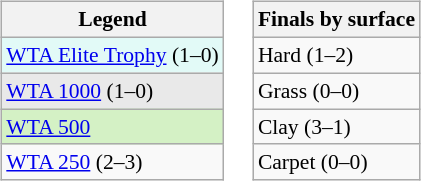<table>
<tr valign=top>
<td><br><table class="wikitable sortable" style=font-size:90%>
<tr>
<th>Legend</th>
</tr>
<tr>
<td bgcolor="#E2FAF7"><a href='#'>WTA Elite Trophy</a> (1–0)</td>
</tr>
<tr>
<td bgcolor="#e9e9e9"><a href='#'>WTA 1000</a> (1–0)</td>
</tr>
<tr>
<td bgcolor="#d4f1c5"><a href='#'>WTA 500</a></td>
</tr>
<tr>
<td><a href='#'>WTA 250</a> (2–3)</td>
</tr>
</table>
</td>
<td><br><table class="wikitable sortable" style=font-size:90%>
<tr>
<th>Finals by surface</th>
</tr>
<tr>
<td>Hard (1–2)</td>
</tr>
<tr>
<td>Grass (0–0)</td>
</tr>
<tr>
<td>Clay (3–1)</td>
</tr>
<tr>
<td>Carpet (0–0)</td>
</tr>
</table>
</td>
</tr>
</table>
